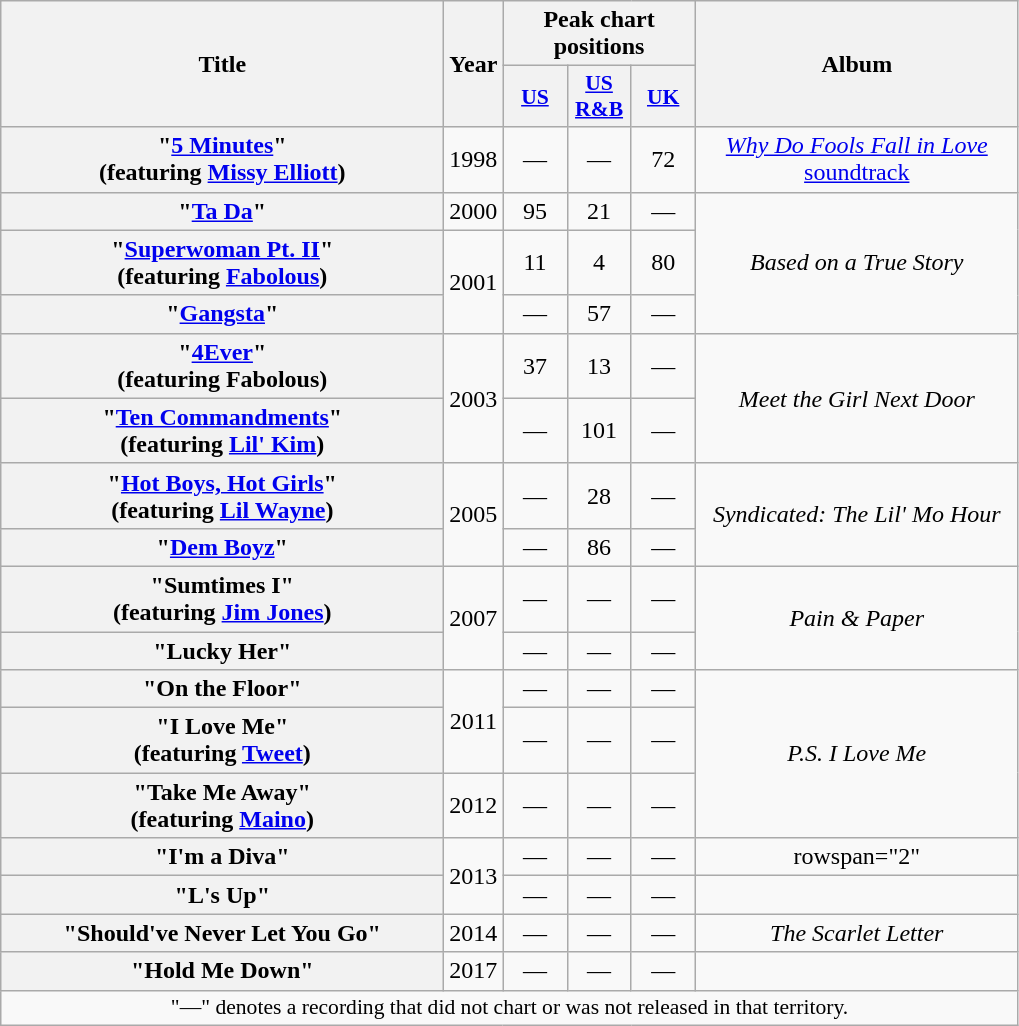<table class="wikitable plainrowheaders" style="text-align:center;">
<tr>
<th scope="col" rowspan="2" style="width:18em;">Title</th>
<th scope="col" rowspan="2" style="width:1em;">Year</th>
<th scope="col" colspan="3">Peak chart positions</th>
<th scope="col" rowspan="2" style="width:13em;">Album</th>
</tr>
<tr>
<th scope="col" style="width:2.5em;font-size:90%;"><a href='#'>US</a><br></th>
<th scope="col" style="width:2.5em;font-size:90%;"><a href='#'>US<br>R&B</a><br></th>
<th scope="col" style="width:2.5em;font-size:90%;"><a href='#'>UK</a><br></th>
</tr>
<tr>
<th scope="row">"<a href='#'>5 Minutes</a>"<br><span>(featuring <a href='#'>Missy Elliott</a>)</span></th>
<td>1998</td>
<td>—</td>
<td>—</td>
<td>72</td>
<td><a href='#'><em>Why Do Fools Fall in Love</em> soundtrack</a></td>
</tr>
<tr>
<th scope="row">"<a href='#'>Ta Da</a>"</th>
<td>2000</td>
<td>95</td>
<td>21</td>
<td>—</td>
<td rowspan="3"><em> Based on a True Story</em></td>
</tr>
<tr>
<th scope="row">"<a href='#'>Superwoman Pt. II</a>"<br><span>(featuring <a href='#'>Fabolous</a>)</span></th>
<td rowspan="2">2001</td>
<td>11</td>
<td>4</td>
<td>80</td>
</tr>
<tr>
<th scope="row">"<a href='#'>Gangsta</a>"</th>
<td>—</td>
<td>57</td>
<td>—</td>
</tr>
<tr>
<th scope="row">"<a href='#'>4Ever</a>"<br><span>(featuring Fabolous)</span></th>
<td rowspan="2">2003</td>
<td>37</td>
<td>13</td>
<td>—</td>
<td rowspan="2"><em>Meet the Girl Next Door</em></td>
</tr>
<tr>
<th scope="row">"<a href='#'>Ten Commandments</a>"<br><span>(featuring <a href='#'>Lil' Kim</a>)</span></th>
<td>—</td>
<td>101</td>
<td>—</td>
</tr>
<tr>
<th scope="row">"<a href='#'>Hot Boys, Hot Girls</a>"<br><span>(featuring <a href='#'>Lil Wayne</a>)</span></th>
<td rowspan="2">2005</td>
<td>—</td>
<td>28</td>
<td>—</td>
<td rowspan="2"><em>Syndicated: The Lil' Mo Hour</em></td>
</tr>
<tr>
<th scope="row">"<a href='#'>Dem Boyz</a>"</th>
<td>—</td>
<td>86</td>
<td>—</td>
</tr>
<tr>
<th scope="row">"Sumtimes I"<br><span>(featuring <a href='#'>Jim Jones</a>)</span></th>
<td rowspan="2">2007</td>
<td>—</td>
<td>—</td>
<td>—</td>
<td rowspan="2"><em>Pain & Paper</em></td>
</tr>
<tr>
<th scope="row">"Lucky Her"</th>
<td>—</td>
<td>—</td>
<td>—</td>
</tr>
<tr>
<th scope="row">"On the Floor"</th>
<td rowspan="2">2011</td>
<td>—</td>
<td>—</td>
<td>—</td>
<td rowspan="3"><em>P.S. I Love Me</em></td>
</tr>
<tr>
<th scope="row">"I Love Me" <br><span>(featuring <a href='#'>Tweet</a>)</span></th>
<td>—</td>
<td>—</td>
<td>—</td>
</tr>
<tr>
<th scope="row">"Take Me Away"<br><span>(featuring <a href='#'>Maino</a>)</span></th>
<td>2012</td>
<td>—</td>
<td>—</td>
<td>—</td>
</tr>
<tr>
<th scope="row">"I'm a Diva"</th>
<td rowspan="2">2013</td>
<td>—</td>
<td>—</td>
<td>—</td>
<td>rowspan="2" </td>
</tr>
<tr>
<th scope="row">"L's Up"</th>
<td>—</td>
<td>—</td>
<td>—</td>
</tr>
<tr>
<th scope="row">"Should've Never Let You Go"</th>
<td>2014</td>
<td>—</td>
<td>—</td>
<td>—</td>
<td><em>The Scarlet Letter</em></td>
</tr>
<tr>
<th scope="row">"Hold Me Down"</th>
<td>2017</td>
<td>—</td>
<td>—</td>
<td>—</td>
<td></td>
</tr>
<tr>
<td colspan="14" style="font-size:90%">"—" denotes a recording that did not chart or was not released in that territory.</td>
</tr>
</table>
